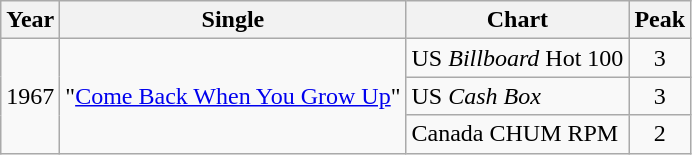<table class="wikitable">
<tr>
<th>Year</th>
<th>Single</th>
<th>Chart</th>
<th>Peak</th>
</tr>
<tr>
<td rowspan="3">1967</td>
<td rowspan="3">"<a href='#'>Come Back When You Grow Up</a>"</td>
<td>US <em>Billboard</em> Hot 100</td>
<td align="center">3</td>
</tr>
<tr>
<td>US <em>Cash Box</em></td>
<td align="center">3</td>
</tr>
<tr>
<td>Canada CHUM RPM</td>
<td align="center">2</td>
</tr>
</table>
